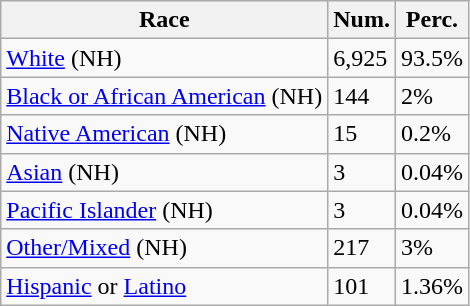<table class="wikitable">
<tr>
<th>Race</th>
<th>Num.</th>
<th>Perc.</th>
</tr>
<tr>
<td><a href='#'>White</a> (NH)</td>
<td>6,925</td>
<td>93.5%</td>
</tr>
<tr>
<td><a href='#'>Black or African American</a> (NH)</td>
<td>144</td>
<td>2%</td>
</tr>
<tr>
<td><a href='#'>Native American</a> (NH)</td>
<td>15</td>
<td>0.2%</td>
</tr>
<tr>
<td><a href='#'>Asian</a> (NH)</td>
<td>3</td>
<td>0.04%</td>
</tr>
<tr>
<td><a href='#'>Pacific Islander</a> (NH)</td>
<td>3</td>
<td>0.04%</td>
</tr>
<tr>
<td><a href='#'>Other/Mixed</a> (NH)</td>
<td>217</td>
<td>3%</td>
</tr>
<tr>
<td><a href='#'>Hispanic</a> or <a href='#'>Latino</a></td>
<td>101</td>
<td>1.36%</td>
</tr>
</table>
